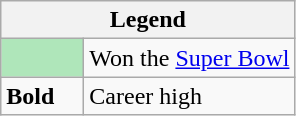<table class="wikitable mw-collapsible">
<tr>
<th colspan="2">Legend</th>
</tr>
<tr>
<td style="background:#afe6ba; width:3em;"></td>
<td>Won the <a href='#'>Super Bowl</a></td>
</tr>
<tr>
<td><strong>Bold</strong></td>
<td>Career high</td>
</tr>
</table>
